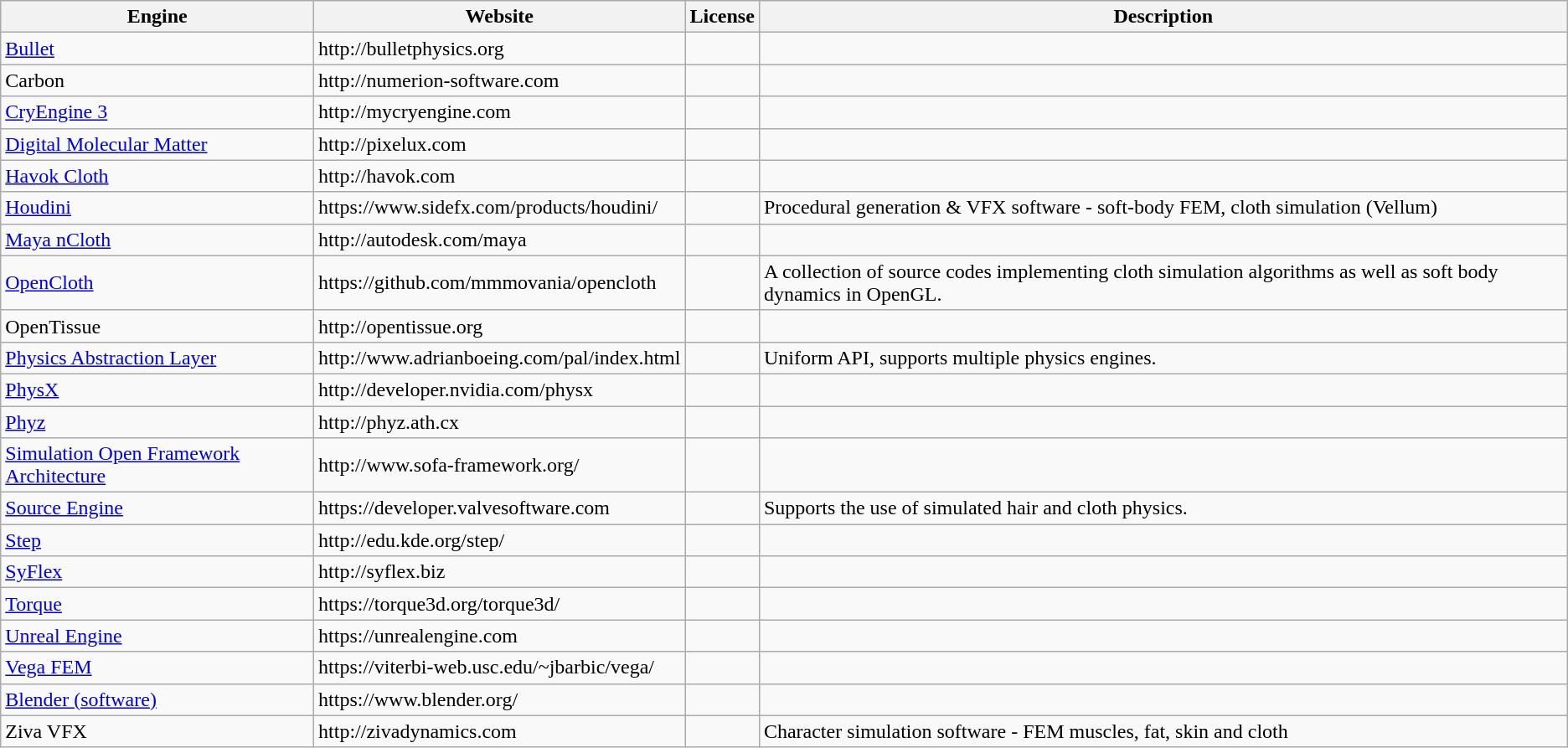<table class="wikitable">
<tr>
<th>Engine</th>
<th>Website</th>
<th>License</th>
<th>Description</th>
</tr>
<tr>
<td><a href='#'>Bullet</a></td>
<td>http://bulletphysics.org</td>
<td></td>
</tr>
<tr>
<td>Carbon</td>
<td>http://numerion-software.com</td>
<td></td>
<td></td>
</tr>
<tr>
<td><a href='#'>CryEngine 3</a></td>
<td>http://mycryengine.com</td>
<td></td>
<td></td>
</tr>
<tr>
<td><a href='#'>Digital Molecular Matter</a></td>
<td>http://pixelux.com</td>
<td></td>
<td></td>
</tr>
<tr>
<td><a href='#'>Havok Cloth</a></td>
<td>http://havok.com</td>
<td></td>
<td></td>
</tr>
<tr>
<td><a href='#'>Houdini</a></td>
<td https://www.sidefx.com/products/houdini/>https://www.sidefx.com/products/houdini/</td>
<td></td>
<td>Procedural generation & VFX software - soft-body FEM, cloth simulation (Vellum)</td>
</tr>
<tr>
<td><a href='#'>Maya nCloth</a></td>
<td>http://autodesk.com/maya</td>
<td></td>
<td></td>
</tr>
<tr>
<td><a href='#'>OpenCloth</a></td>
<td>https://github.com/mmmovania/opencloth</td>
<td></td>
<td>A collection of source codes implementing cloth simulation algorithms as well as soft body dynamics in OpenGL.</td>
</tr>
<tr>
<td>OpenTissue</td>
<td>http://opentissue.org</td>
<td></td>
<td></td>
</tr>
<tr>
<td><a href='#'>Physics Abstraction Layer</a></td>
<td>http://www.adrianboeing.com/pal/index.html</td>
<td></td>
<td>Uniform API, supports multiple physics engines.</td>
</tr>
<tr>
<td><a href='#'>PhysX</a></td>
<td>http://developer.nvidia.com/physx</td>
<td></td>
<td></td>
</tr>
<tr>
<td><a href='#'>Phyz</a></td>
<td>http://phyz.ath.cx</td>
<td></td>
<td></td>
</tr>
<tr>
<td><a href='#'>Simulation Open Framework Architecture</a></td>
<td>http://www.sofa-framework.org/</td>
<td></td>
<td></td>
</tr>
<tr>
<td><a href='#'>Source Engine</a></td>
<td>https://developer.valvesoftware.com</td>
<td></td>
<td>Supports the use of simulated hair and cloth physics.</td>
</tr>
<tr>
<td><a href='#'>Step</a></td>
<td>http://edu.kde.org/step/</td>
<td></td>
<td></td>
</tr>
<tr>
<td><a href='#'>SyFlex</a></td>
<td>http://syflex.biz</td>
<td></td>
<td></td>
</tr>
<tr>
<td><a href='#'>Torque</a></td>
<td>https://torque3d.org/torque3d/</td>
<td></td>
</tr>
<tr>
<td><a href='#'>Unreal Engine</a></td>
<td>https://unrealengine.com</td>
<td></td>
<td></td>
</tr>
<tr>
<td><a href='#'>Vega FEM</a></td>
<td>https://viterbi-web.usc.edu/~jbarbic/vega/</td>
<td></td>
<td></td>
</tr>
<tr>
<td><a href='#'>Blender (software)</a></td>
<td>https://www.blender.org/</td>
<td></td>
<td></td>
</tr>
<tr>
<td>Ziva VFX</td>
<td>http://zivadynamics.com</td>
<td></td>
<td>Character simulation software - FEM muscles, fat, skin and cloth</td>
</tr>
</table>
